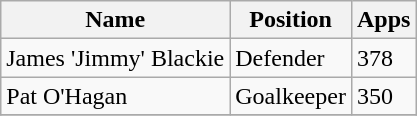<table class="wikitable">
<tr>
<th>Name</th>
<th>Position</th>
<th>Apps</th>
</tr>
<tr>
<td> James 'Jimmy' Blackie</td>
<td>Defender</td>
<td>378</td>
</tr>
<tr>
<td> Pat O'Hagan</td>
<td>Goalkeeper</td>
<td>350</td>
</tr>
<tr>
</tr>
</table>
